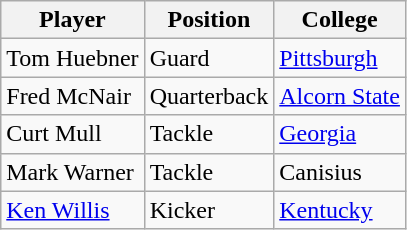<table class="wikitable">
<tr>
<th>Player</th>
<th>Position</th>
<th>College</th>
</tr>
<tr>
<td>Tom Huebner</td>
<td>Guard</td>
<td><a href='#'>Pittsburgh</a></td>
</tr>
<tr>
<td>Fred McNair</td>
<td>Quarterback</td>
<td><a href='#'>Alcorn State</a></td>
</tr>
<tr>
<td>Curt Mull</td>
<td>Tackle</td>
<td><a href='#'>Georgia</a></td>
</tr>
<tr>
<td>Mark Warner</td>
<td>Tackle</td>
<td>Canisius</td>
</tr>
<tr>
<td><a href='#'>Ken Willis</a></td>
<td>Kicker</td>
<td><a href='#'>Kentucky</a></td>
</tr>
</table>
